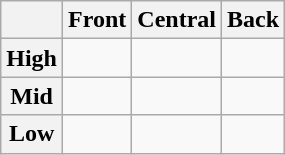<table class="wikitable">
<tr>
<th> </th>
<th>Front</th>
<th>Central</th>
<th>Back</th>
</tr>
<tr style="text-align:center">
<th>High</th>
<td></td>
<td> </td>
<td></td>
</tr>
<tr style="text-align:center">
<th>Mid</th>
<td></td>
<td></td>
<td></td>
</tr>
<tr style="text-align:center">
<th>Low</th>
<td> </td>
<td></td>
<td> </td>
</tr>
</table>
